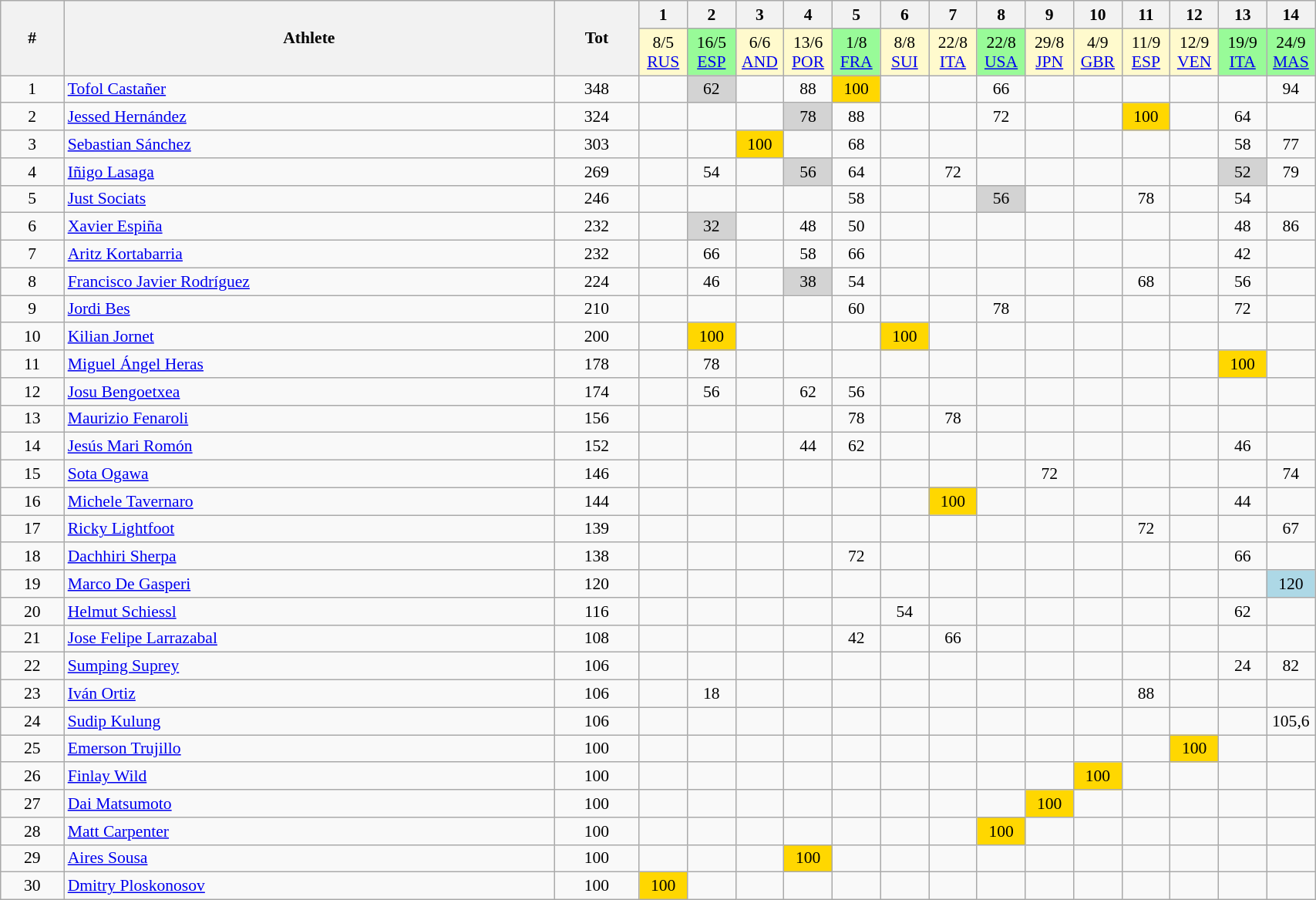<table class="wikitable" width=90% style="font-size:90%; text-align:center;">
<tr>
<th rowspan=2>#</th>
<th rowspan=2>Athlete</th>
<th rowspan=2>Tot</th>
<th>1</th>
<th>2</th>
<th>3</th>
<th>4</th>
<th>5</th>
<th>6</th>
<th>7</th>
<th>8</th>
<th>9</th>
<th>10</th>
<th>11</th>
<th>12</th>
<th>13</th>
<th>14</th>
</tr>
<tr>
<td width=35px bgcolor=LemonChiffon>8/5<br><a href='#'>RUS</a><br></td>
<td width=35px bgcolor=palegreen>16/5<br><a href='#'>ESP</a><br></td>
<td width=35px bgcolor=LemonChiffon>6/6<br><a href='#'>AND</a><br></td>
<td width=35px bgcolor=LemonChiffon>13/6<br><a href='#'>POR</a><br></td>
<td width=35px bgcolor=palegreen>1/8<br><a href='#'>FRA</a><br></td>
<td width=35px bgcolor=LemonChiffon>8/8<br><a href='#'>SUI</a><br></td>
<td width=35px bgcolor=LemonChiffon>22/8<br><a href='#'>ITA</a><br></td>
<td width=35px bgcolor=palegreen>22/8<br><a href='#'>USA</a><br></td>
<td width=35px bgcolor=LemonChiffon>29/8<br><a href='#'>JPN</a><br></td>
<td width=35px bgcolor=LemonChiffon>4/9<br><a href='#'>GBR</a><br></td>
<td width=35px bgcolor=LemonChiffon>11/9<br><a href='#'>ESP</a><br></td>
<td width=35px bgcolor=LemonChiffon>12/9<br><a href='#'>VEN</a><br></td>
<td width=35px bgcolor=palegreen>19/9<br><a href='#'>ITA</a><br></td>
<td width=35px bgcolor=palegreen>24/9<br><a href='#'>MAS</a><br></td>
</tr>
<tr>
<td>1</td>
<td align=left><a href='#'>Tofol Castañer</a></td>
<td>348</td>
<td></td>
<td bgcolor=lightgrey>62</td>
<td></td>
<td>88</td>
<td bgcolor=gold>100</td>
<td></td>
<td></td>
<td>66</td>
<td></td>
<td></td>
<td></td>
<td></td>
<td></td>
<td>94</td>
</tr>
<tr>
<td>2</td>
<td align=left><a href='#'>Jessed Hernández</a></td>
<td>324</td>
<td></td>
<td></td>
<td></td>
<td bgcolor=lightgrey>78</td>
<td>88</td>
<td></td>
<td></td>
<td>72</td>
<td></td>
<td></td>
<td bgcolor=gold>100</td>
<td></td>
<td>64</td>
<td></td>
</tr>
<tr>
<td>3</td>
<td align=left><a href='#'>Sebastian Sánchez</a></td>
<td>303</td>
<td></td>
<td></td>
<td bgcolor=gold>100</td>
<td></td>
<td>68</td>
<td></td>
<td></td>
<td></td>
<td></td>
<td></td>
<td></td>
<td></td>
<td>58</td>
<td>77</td>
</tr>
<tr>
<td>4</td>
<td align=left><a href='#'>Iñigo Lasaga</a></td>
<td>269</td>
<td></td>
<td>54</td>
<td></td>
<td bgcolor=lightgrey>56</td>
<td>64</td>
<td></td>
<td>72</td>
<td></td>
<td></td>
<td></td>
<td></td>
<td></td>
<td bgcolor=lightgrey>52</td>
<td>79</td>
</tr>
<tr>
<td>5</td>
<td align=left><a href='#'>Just Sociats</a></td>
<td>246</td>
<td></td>
<td></td>
<td></td>
<td></td>
<td>58</td>
<td></td>
<td></td>
<td bgcolor=lightgrey>56</td>
<td></td>
<td></td>
<td>78</td>
<td></td>
<td>54</td>
<td></td>
</tr>
<tr>
<td>6</td>
<td align=left><a href='#'>Xavier Espiña</a></td>
<td>232</td>
<td></td>
<td bgcolor=lightgrey>32</td>
<td></td>
<td>48</td>
<td>50</td>
<td></td>
<td></td>
<td></td>
<td></td>
<td></td>
<td></td>
<td></td>
<td>48</td>
<td>86</td>
</tr>
<tr>
<td>7</td>
<td align=left><a href='#'>Aritz Kortabarria</a></td>
<td>232</td>
<td></td>
<td>66</td>
<td></td>
<td>58</td>
<td>66</td>
<td></td>
<td></td>
<td></td>
<td></td>
<td></td>
<td></td>
<td></td>
<td>42</td>
<td></td>
</tr>
<tr>
<td>8</td>
<td align=left><a href='#'>Francisco Javier Rodríguez</a></td>
<td>224</td>
<td></td>
<td>46</td>
<td></td>
<td bgcolor=lightgrey>38</td>
<td>54</td>
<td></td>
<td></td>
<td></td>
<td></td>
<td></td>
<td>68</td>
<td></td>
<td>56</td>
<td></td>
</tr>
<tr>
<td>9</td>
<td align=left><a href='#'>Jordi  Bes</a></td>
<td>210</td>
<td></td>
<td></td>
<td></td>
<td></td>
<td>60</td>
<td></td>
<td></td>
<td>78</td>
<td></td>
<td></td>
<td></td>
<td></td>
<td>72</td>
<td></td>
</tr>
<tr>
<td>10</td>
<td align=left><a href='#'>Kilian Jornet</a></td>
<td>200</td>
<td></td>
<td bgcolor=gold>100</td>
<td></td>
<td></td>
<td></td>
<td bgcolor=gold>100</td>
<td></td>
<td></td>
<td></td>
<td></td>
<td></td>
<td></td>
<td></td>
<td></td>
</tr>
<tr>
<td>11</td>
<td align=left><a href='#'>Miguel Ángel Heras</a></td>
<td>178</td>
<td></td>
<td>78</td>
<td></td>
<td></td>
<td></td>
<td></td>
<td></td>
<td></td>
<td></td>
<td></td>
<td></td>
<td></td>
<td bgcolor=gold>100</td>
<td></td>
</tr>
<tr>
<td>12</td>
<td align=left><a href='#'>Josu Bengoetxea</a></td>
<td>174</td>
<td></td>
<td>56</td>
<td></td>
<td>62</td>
<td>56</td>
<td></td>
<td></td>
<td></td>
<td></td>
<td></td>
<td></td>
<td></td>
<td></td>
<td></td>
</tr>
<tr>
<td>13</td>
<td align=left><a href='#'>Maurizio Fenaroli</a></td>
<td>156</td>
<td></td>
<td></td>
<td></td>
<td></td>
<td>78</td>
<td></td>
<td>78</td>
<td></td>
<td></td>
<td></td>
<td></td>
<td></td>
<td></td>
<td></td>
</tr>
<tr>
<td>14</td>
<td align=left><a href='#'>Jesús Mari Romón</a></td>
<td>152</td>
<td></td>
<td></td>
<td></td>
<td>44</td>
<td>62</td>
<td></td>
<td></td>
<td></td>
<td></td>
<td></td>
<td></td>
<td></td>
<td>46</td>
<td></td>
</tr>
<tr>
<td>15</td>
<td align=left><a href='#'>Sota Ogawa</a></td>
<td>146</td>
<td></td>
<td></td>
<td></td>
<td></td>
<td></td>
<td></td>
<td></td>
<td></td>
<td>72</td>
<td></td>
<td></td>
<td></td>
<td></td>
<td>74</td>
</tr>
<tr>
<td>16</td>
<td align=left><a href='#'>Michele Tavernaro</a></td>
<td>144</td>
<td></td>
<td></td>
<td></td>
<td></td>
<td></td>
<td></td>
<td bgcolor=gold>100</td>
<td></td>
<td></td>
<td></td>
<td></td>
<td></td>
<td>44</td>
<td></td>
</tr>
<tr>
<td>17</td>
<td align=left><a href='#'>Ricky Lightfoot</a></td>
<td>139</td>
<td></td>
<td></td>
<td></td>
<td></td>
<td></td>
<td></td>
<td></td>
<td></td>
<td></td>
<td></td>
<td>72</td>
<td></td>
<td></td>
<td>67</td>
</tr>
<tr>
<td>18</td>
<td align=left><a href='#'>Dachhiri Sherpa</a></td>
<td>138</td>
<td></td>
<td></td>
<td></td>
<td></td>
<td>72</td>
<td></td>
<td></td>
<td></td>
<td></td>
<td></td>
<td></td>
<td></td>
<td>66</td>
<td></td>
</tr>
<tr>
<td>19</td>
<td align=left><a href='#'>Marco De Gasperi</a></td>
<td>120</td>
<td></td>
<td></td>
<td></td>
<td></td>
<td></td>
<td></td>
<td></td>
<td></td>
<td></td>
<td></td>
<td></td>
<td></td>
<td></td>
<td bgcolor=lightblue>120</td>
</tr>
<tr>
<td>20</td>
<td align=left><a href='#'>Helmut Schiessl</a></td>
<td>116</td>
<td></td>
<td></td>
<td></td>
<td></td>
<td></td>
<td>54</td>
<td></td>
<td></td>
<td></td>
<td></td>
<td></td>
<td></td>
<td>62</td>
<td></td>
</tr>
<tr>
<td>21</td>
<td align=left><a href='#'>Jose Felipe Larrazabal</a></td>
<td>108</td>
<td></td>
<td></td>
<td></td>
<td></td>
<td>42</td>
<td></td>
<td>66</td>
<td></td>
<td></td>
<td></td>
<td></td>
<td></td>
<td></td>
<td></td>
</tr>
<tr>
<td>22</td>
<td align=left><a href='#'>Sumping Suprey</a></td>
<td>106</td>
<td></td>
<td></td>
<td></td>
<td></td>
<td></td>
<td></td>
<td></td>
<td></td>
<td></td>
<td></td>
<td></td>
<td></td>
<td>24</td>
<td>82</td>
</tr>
<tr>
<td>23</td>
<td align=left><a href='#'>Iván Ortiz</a></td>
<td>106</td>
<td></td>
<td>18</td>
<td></td>
<td></td>
<td></td>
<td></td>
<td></td>
<td></td>
<td></td>
<td></td>
<td>88</td>
<td></td>
<td></td>
<td></td>
</tr>
<tr>
<td>24</td>
<td align=left><a href='#'>Sudip Kulung</a></td>
<td>106</td>
<td></td>
<td></td>
<td></td>
<td></td>
<td></td>
<td></td>
<td></td>
<td></td>
<td></td>
<td></td>
<td></td>
<td></td>
<td></td>
<td>105,6</td>
</tr>
<tr>
<td>25</td>
<td align=left><a href='#'>Emerson Trujillo</a></td>
<td>100</td>
<td></td>
<td></td>
<td></td>
<td></td>
<td></td>
<td></td>
<td></td>
<td></td>
<td></td>
<td></td>
<td></td>
<td bgcolor=gold>100</td>
<td></td>
<td></td>
</tr>
<tr>
<td>26</td>
<td align=left><a href='#'>Finlay Wild</a></td>
<td>100</td>
<td></td>
<td></td>
<td></td>
<td></td>
<td></td>
<td></td>
<td></td>
<td></td>
<td></td>
<td bgcolor=gold>100</td>
<td></td>
<td></td>
<td></td>
<td></td>
</tr>
<tr>
<td>27</td>
<td align=left><a href='#'>Dai Matsumoto</a></td>
<td>100</td>
<td></td>
<td></td>
<td></td>
<td></td>
<td></td>
<td></td>
<td></td>
<td></td>
<td bgcolor=gold>100</td>
<td></td>
<td></td>
<td></td>
<td></td>
<td></td>
</tr>
<tr>
<td>28</td>
<td align=left><a href='#'>Matt Carpenter</a></td>
<td>100</td>
<td></td>
<td></td>
<td></td>
<td></td>
<td></td>
<td></td>
<td></td>
<td bgcolor=gold>100</td>
<td></td>
<td></td>
<td></td>
<td></td>
<td></td>
<td></td>
</tr>
<tr>
<td>29</td>
<td align=left><a href='#'>Aires Sousa</a></td>
<td>100</td>
<td></td>
<td></td>
<td></td>
<td bgcolor=gold>100</td>
<td></td>
<td></td>
<td></td>
<td></td>
<td></td>
<td></td>
<td></td>
<td></td>
<td></td>
<td></td>
</tr>
<tr>
<td>30</td>
<td align=left><a href='#'>Dmitry Ploskonosov</a></td>
<td>100</td>
<td bgcolor=gold>100</td>
<td></td>
<td></td>
<td></td>
<td></td>
<td></td>
<td></td>
<td></td>
<td></td>
<td></td>
<td></td>
<td></td>
<td></td>
<td></td>
</tr>
</table>
